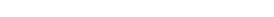<table style="width:22%; text-align:center;">
<tr style="color:white;">
<td style="background:"><strong>14</strong></td>
<td style="background:"><strong>1</strong></td>
<td style="background:"><strong>18</strong></td>
</tr>
</table>
